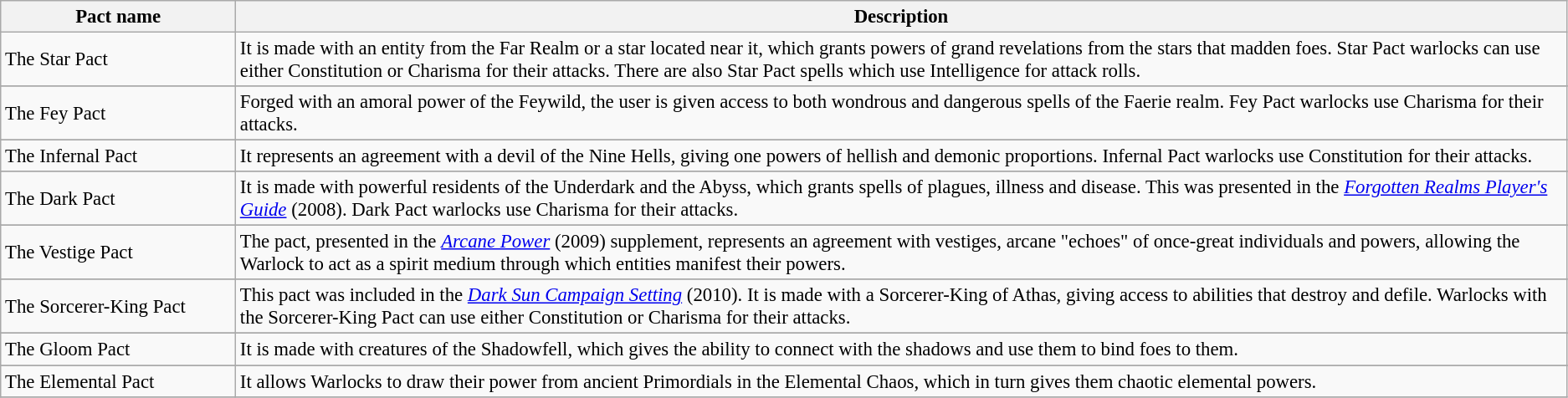<table class="wikitable sortable" style="margins:auto; width=95%; font-size: 95%;">
<tr>
<th width="15%">Pact name</th>
<th width="85%">Description</th>
</tr>
<tr>
<td>The Star Pact</td>
<td>It is made with an entity from the Far Realm or a star located near it, which grants powers of grand revelations from the stars that madden foes. Star Pact warlocks can use either Constitution or Charisma for their attacks. There are also Star Pact spells which use Intelligence for attack rolls.</td>
</tr>
<tr>
</tr>
<tr>
<td>The Fey Pact</td>
<td>Forged with an amoral power of the Feywild, the user is given access to both wondrous and dangerous spells of the Faerie realm. Fey Pact warlocks use Charisma for their attacks.</td>
</tr>
<tr>
</tr>
<tr>
<td>The Infernal Pact</td>
<td>It represents an agreement with a devil of the Nine Hells, giving one powers of hellish and demonic proportions. Infernal Pact warlocks use Constitution for their attacks.</td>
</tr>
<tr>
</tr>
<tr>
<td>The Dark Pact</td>
<td>It is made with powerful residents of the Underdark and the Abyss, which grants spells of plagues, illness and disease. This was presented in the <em><a href='#'>Forgotten Realms Player's Guide</a></em> (2008). Dark Pact warlocks use Charisma for their attacks.</td>
</tr>
<tr>
</tr>
<tr>
<td>The Vestige Pact</td>
<td>The pact, presented in the <em><a href='#'>Arcane Power</a></em> (2009) supplement, represents an agreement with vestiges, arcane "echoes" of once-great individuals and powers, allowing the Warlock to act as a spirit medium through which entities manifest their powers.</td>
</tr>
<tr>
</tr>
<tr>
<td>The Sorcerer-King Pact</td>
<td>This pact was included in the <em><a href='#'>Dark Sun Campaign Setting</a></em> (2010). It is made with a Sorcerer-King of Athas, giving access to abilities that destroy and defile. Warlocks with the Sorcerer-King Pact can use either Constitution or Charisma for their attacks.</td>
</tr>
<tr>
</tr>
<tr>
<td>The Gloom Pact</td>
<td>It is made with creatures of the Shadowfell, which gives the ability to connect with the shadows and use them to bind foes to them.</td>
</tr>
<tr>
</tr>
<tr>
<td>The Elemental Pact</td>
<td>It allows Warlocks to draw their power from ancient Primordials in the Elemental Chaos, which in turn gives them chaotic elemental powers.</td>
</tr>
<tr>
</tr>
</table>
